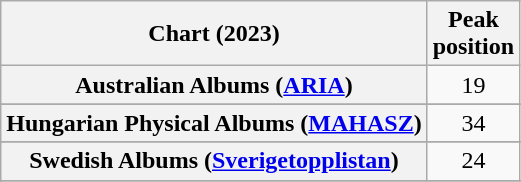<table class="wikitable sortable plainrowheaders" style="text-align:center">
<tr>
<th scope="col">Chart (2023)</th>
<th scope="col">Peak<br>position</th>
</tr>
<tr>
<th scope="row">Australian Albums (<a href='#'>ARIA</a>)</th>
<td>19</td>
</tr>
<tr>
</tr>
<tr>
</tr>
<tr>
</tr>
<tr>
</tr>
<tr>
</tr>
<tr>
</tr>
<tr>
<th scope="row">Hungarian Physical Albums (<a href='#'>MAHASZ</a>)</th>
<td>34</td>
</tr>
<tr>
</tr>
<tr>
</tr>
<tr>
</tr>
<tr>
</tr>
<tr>
<th scope="row">Swedish Albums (<a href='#'>Sverigetopplistan</a>)</th>
<td>24</td>
</tr>
<tr>
</tr>
<tr>
</tr>
<tr>
</tr>
<tr>
</tr>
<tr>
</tr>
<tr>
</tr>
<tr>
</tr>
<tr>
</tr>
</table>
